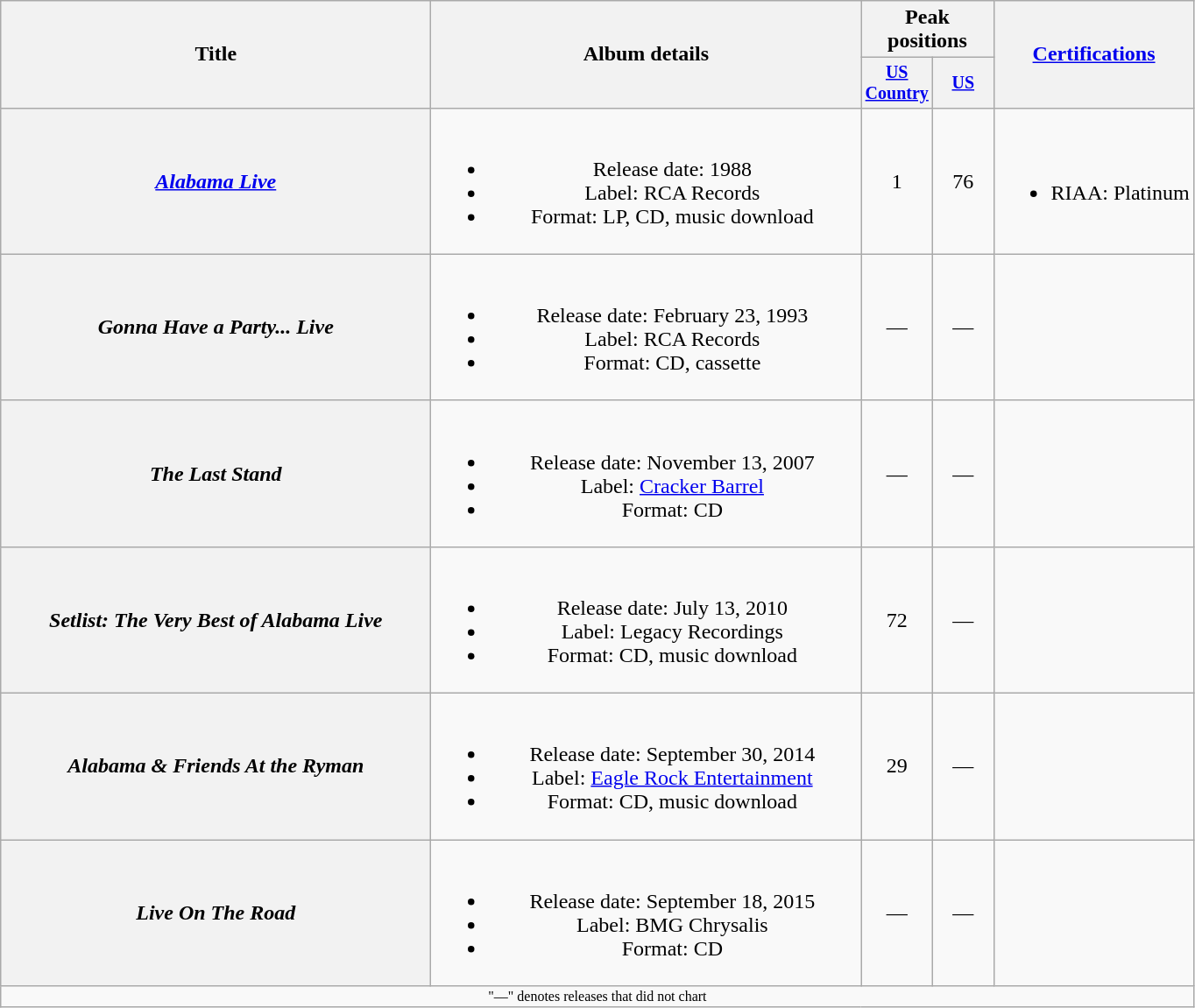<table class="wikitable plainrowheaders" style="text-align:center;">
<tr>
<th rowspan="2" style="width:20em;">Title</th>
<th rowspan="2" style="width:20em;">Album details</th>
<th colspan="2">Peak<br>positions</th>
<th rowspan="2"><a href='#'>Certifications</a></th>
</tr>
<tr style="font-size:smaller;">
<th width="40"><a href='#'>US Country</a><br></th>
<th width="40"><a href='#'>US</a><br></th>
</tr>
<tr>
<th scope="row"><em><a href='#'>Alabama Live</a></em></th>
<td><br><ul><li>Release date: 1988</li><li>Label: RCA Records</li><li>Format: LP, CD, music download</li></ul></td>
<td>1</td>
<td>76</td>
<td align="left"><br><ul><li>RIAA: Platinum</li></ul></td>
</tr>
<tr>
<th scope="row"><em>Gonna Have a Party... Live</em></th>
<td><br><ul><li>Release date: February 23, 1993</li><li>Label: RCA Records</li><li>Format: CD, cassette</li></ul></td>
<td>—</td>
<td>—</td>
<td></td>
</tr>
<tr>
<th scope="row"><em>The Last Stand</em></th>
<td><br><ul><li>Release date: November 13, 2007</li><li>Label: <a href='#'>Cracker Barrel</a></li><li>Format: CD</li></ul></td>
<td>—</td>
<td>—</td>
<td></td>
</tr>
<tr>
<th scope="row"><em>Setlist: The Very Best of Alabama Live</em></th>
<td><br><ul><li>Release date: July 13, 2010</li><li>Label: Legacy Recordings</li><li>Format: CD, music download</li></ul></td>
<td>72</td>
<td>—</td>
<td></td>
</tr>
<tr>
<th scope="row"><em>Alabama & Friends At the Ryman</em></th>
<td><br><ul><li>Release date: September 30, 2014</li><li>Label: <a href='#'>Eagle Rock Entertainment</a></li><li>Format: CD, music download</li></ul></td>
<td>29</td>
<td>—</td>
<td></td>
</tr>
<tr>
<th scope="row"><em>Live On The Road</em></th>
<td><br><ul><li>Release date: September 18, 2015</li><li>Label: BMG Chrysalis</li><li>Format: CD</li></ul></td>
<td>—</td>
<td>—</td>
<td></td>
</tr>
<tr>
<td colspan="5" style="font-size:8pt">"—" denotes releases that did not chart</td>
</tr>
</table>
